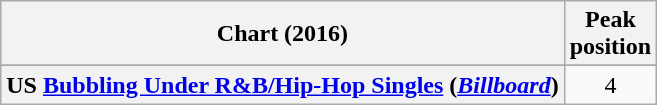<table class="wikitable plainrowheaders sortable" style="text-align:center;">
<tr>
<th scope="col">Chart (2016)</th>
<th scope="col">Peak<br>position</th>
</tr>
<tr>
</tr>
<tr>
<th scope="row">US <a href='#'>Bubbling Under R&B/Hip-Hop Singles</a> (<em><a href='#'>Billboard</a></em>)</th>
<td style="text-align:center;">4</td>
</tr>
</table>
